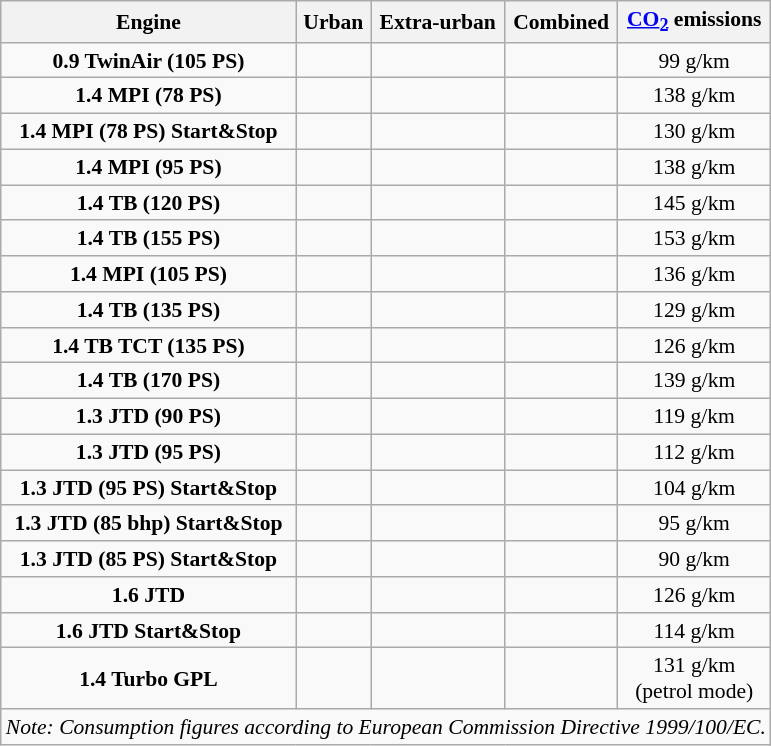<table class="wikitable" style="text-align:center; font-size:90%;">
<tr>
<th>Engine</th>
<th>Urban</th>
<th>Extra-urban</th>
<th>Combined</th>
<th><a href='#'>CO<sub>2</sub></a> emissions</th>
</tr>
<tr>
<td><strong>0.9 TwinAir (105 PS)</strong></td>
<td></td>
<td></td>
<td></td>
<td>99 g/km</td>
</tr>
<tr>
<td><strong>1.4 MPI (78 PS)</strong></td>
<td></td>
<td></td>
<td></td>
<td>138 g/km</td>
</tr>
<tr>
<td><strong>1.4 MPI (78 PS) Start&Stop</strong></td>
<td></td>
<td></td>
<td></td>
<td>130 g/km</td>
</tr>
<tr>
<td><strong>1.4 MPI (95 PS)</strong></td>
<td></td>
<td></td>
<td></td>
<td>138 g/km</td>
</tr>
<tr>
<td><strong>1.4 TB (120 PS)</strong></td>
<td></td>
<td></td>
<td></td>
<td>145 g/km</td>
</tr>
<tr>
<td><strong>1.4 TB (155 PS)</strong></td>
<td></td>
<td></td>
<td></td>
<td>153 g/km</td>
</tr>
<tr>
<td><strong>1.4 MPI (105 PS)</strong></td>
<td></td>
<td></td>
<td></td>
<td>136 g/km</td>
</tr>
<tr>
<td><strong>1.4 TB (135 PS)</strong></td>
<td></td>
<td></td>
<td></td>
<td>129 g/km</td>
</tr>
<tr>
<td><strong>1.4 TB TCT (135 PS)</strong></td>
<td></td>
<td></td>
<td></td>
<td>126 g/km</td>
</tr>
<tr>
<td><strong>1.4 TB (170 PS)</strong></td>
<td></td>
<td></td>
<td></td>
<td>139 g/km</td>
</tr>
<tr>
<td><strong>1.3 JTD (90 PS)</strong></td>
<td></td>
<td></td>
<td></td>
<td>119 g/km</td>
</tr>
<tr>
<td><strong>1.3 JTD (95 PS)</strong></td>
<td></td>
<td></td>
<td></td>
<td>112 g/km</td>
</tr>
<tr>
<td><strong>1.3 JTD (95 PS) Start&Stop</strong></td>
<td></td>
<td></td>
<td></td>
<td>104 g/km</td>
</tr>
<tr>
<td><strong>1.3 JTD (85 bhp) Start&Stop</strong></td>
<td></td>
<td></td>
<td></td>
<td>95 g/km</td>
</tr>
<tr>
<td><strong>1.3 JTD (85 PS) Start&Stop</strong></td>
<td></td>
<td></td>
<td></td>
<td>90 g/km</td>
</tr>
<tr>
<td><strong>1.6 JTD</strong></td>
<td></td>
<td></td>
<td></td>
<td>126 g/km</td>
</tr>
<tr>
<td><strong>1.6 JTD Start&Stop</strong></td>
<td></td>
<td></td>
<td></td>
<td>114 g/km</td>
</tr>
<tr>
<td><strong>1.4 Turbo GPL</strong></td>
<td></td>
<td></td>
<td></td>
<td>131 g/km<br>(petrol mode)</td>
</tr>
<tr>
<td colspan="5"><em>Note: Consumption figures according to European Commission Directive 1999/100/EC.</em></td>
</tr>
</table>
